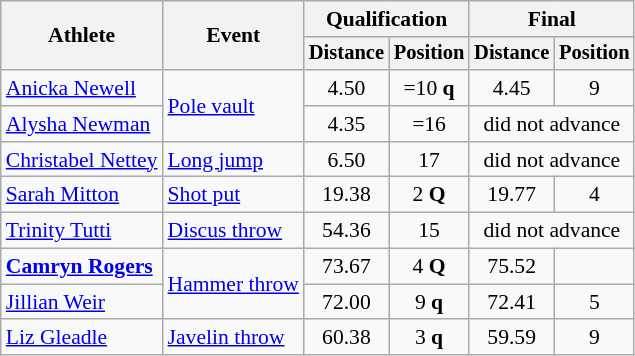<table class=wikitable style="font-size:90%">
<tr>
<th rowspan="2">Athlete</th>
<th rowspan="2">Event</th>
<th colspan="2">Qualification</th>
<th colspan="2">Final</th>
</tr>
<tr style="font-size:95%">
<th>Distance</th>
<th>Position</th>
<th>Distance</th>
<th>Position</th>
</tr>
<tr align=center>
<td align=left><a href='#'>Anicka Newell</a></td>
<td align=left rowspan=2><a href='#'>Pole vault</a></td>
<td>4.50 </td>
<td>=10 <strong>q</strong></td>
<td>4.45</td>
<td>9</td>
</tr>
<tr align=center>
<td align=left><a href='#'>Alysha Newman</a></td>
<td>4.35</td>
<td>=16</td>
<td colspan=2>did not advance</td>
</tr>
<tr align=center>
<td align=left><a href='#'>Christabel Nettey</a></td>
<td align=left><a href='#'>Long jump</a></td>
<td>6.50</td>
<td>17</td>
<td colspan=2>did not advance</td>
</tr>
<tr align=center>
<td align=left><a href='#'>Sarah Mitton</a></td>
<td align=left><a href='#'>Shot put</a></td>
<td>19.38</td>
<td>2 <strong>Q</strong></td>
<td>19.77</td>
<td>4</td>
</tr>
<tr align=center>
<td align=left><a href='#'>Trinity Tutti</a></td>
<td align=left><a href='#'>Discus throw</a></td>
<td>54.36</td>
<td>15</td>
<td colspan=2>did not advance</td>
</tr>
<tr align=center>
<td align=left><strong><a href='#'>Camryn Rogers</a></strong></td>
<td align=left rowspan=2><a href='#'>Hammer throw</a></td>
<td>73.67</td>
<td>4 <strong>Q</strong></td>
<td>75.52</td>
<td></td>
</tr>
<tr align=center>
<td align=left><a href='#'>Jillian Weir</a></td>
<td>72.00</td>
<td>9 <strong>q</strong></td>
<td>72.41</td>
<td>5</td>
</tr>
<tr align=center>
<td align=left><a href='#'>Liz Gleadle</a></td>
<td align=left><a href='#'>Javelin throw</a></td>
<td>60.38</td>
<td>3 <strong>q</strong></td>
<td>59.59</td>
<td>9</td>
</tr>
</table>
